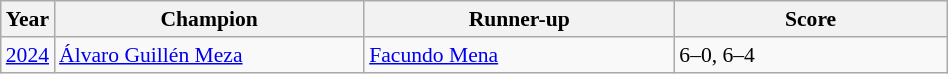<table class="wikitable" style="font-size:90%">
<tr>
<th>Year</th>
<th width="200">Champion</th>
<th width="200">Runner-up</th>
<th width="175">Score</th>
</tr>
<tr>
<td><a href='#'>2024</a></td>
<td> <a href='#'>Álvaro Guillén Meza</a></td>
<td> <a href='#'>Facundo Mena</a></td>
<td>6–0, 6–4</td>
</tr>
</table>
